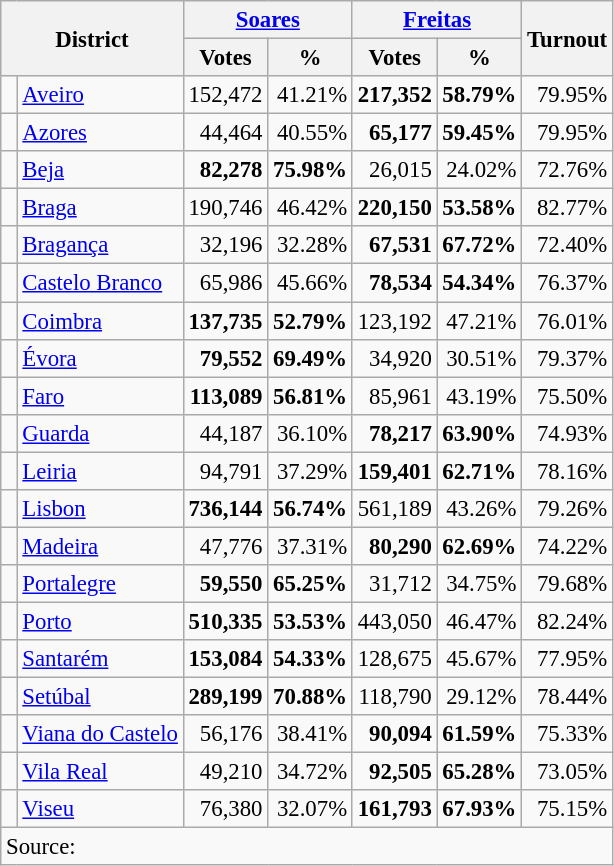<table class="wikitable sortable" style="text-align:right; font-size:95%">
<tr>
<th colspan="2" rowspan="2">District</th>
<th colspan="2"><a href='#'>Soares</a></th>
<th colspan="2"><a href='#'>Freitas</a></th>
<th rowspan="2">Turnout</th>
</tr>
<tr>
<th>Votes</th>
<th>%</th>
<th>Votes</th>
<th>%</th>
</tr>
<tr>
<td> </td>
<td style="text-align:left;"><a href='#'>Aveiro</a></td>
<td>152,472</td>
<td>41.21%</td>
<td><strong>217,352</strong></td>
<td><strong>58.79%</strong></td>
<td>79.95%</td>
</tr>
<tr>
<td> </td>
<td style="text-align:left;"><a href='#'>Azores</a></td>
<td>44,464</td>
<td>40.55%</td>
<td><strong>65,177</strong></td>
<td><strong>59.45%</strong></td>
<td>79.95%</td>
</tr>
<tr>
<td> </td>
<td style="text-align:left;"><a href='#'>Beja</a></td>
<td><strong>82,278</strong></td>
<td><strong>75.98%</strong></td>
<td>26,015</td>
<td>24.02%</td>
<td>72.76%</td>
</tr>
<tr>
<td> </td>
<td style="text-align:left;"><a href='#'>Braga</a></td>
<td>190,746</td>
<td>46.42%</td>
<td><strong>220,150</strong></td>
<td><strong>53.58%</strong></td>
<td>82.77%</td>
</tr>
<tr>
<td> </td>
<td style="text-align:left;"><a href='#'>Bragança</a></td>
<td>32,196</td>
<td>32.28%</td>
<td><strong>67,531</strong></td>
<td><strong>67.72%</strong></td>
<td>72.40%</td>
</tr>
<tr>
<td> </td>
<td style="text-align:left;"><a href='#'>Castelo Branco</a></td>
<td>65,986</td>
<td>45.66%</td>
<td><strong>78,534</strong></td>
<td><strong>54.34%</strong></td>
<td>76.37%</td>
</tr>
<tr>
<td> </td>
<td style="text-align:left;"><a href='#'>Coimbra</a></td>
<td><strong>137,735</strong></td>
<td><strong>52.79%</strong></td>
<td>123,192</td>
<td>47.21%</td>
<td>76.01%</td>
</tr>
<tr>
<td> </td>
<td style="text-align:left;"><a href='#'>Évora</a></td>
<td><strong>79,552</strong></td>
<td><strong>69.49%</strong></td>
<td>34,920</td>
<td>30.51%</td>
<td>79.37%</td>
</tr>
<tr>
<td> </td>
<td style="text-align:left;"><a href='#'>Faro</a></td>
<td><strong>113,089</strong></td>
<td><strong>56.81%</strong></td>
<td>85,961</td>
<td>43.19%</td>
<td>75.50%</td>
</tr>
<tr>
<td> </td>
<td style="text-align:left;"><a href='#'>Guarda</a></td>
<td>44,187</td>
<td>36.10%</td>
<td><strong>78,217</strong></td>
<td><strong>63.90%</strong></td>
<td>74.93%</td>
</tr>
<tr>
<td> </td>
<td style="text-align:left;"><a href='#'>Leiria</a></td>
<td>94,791</td>
<td>37.29%</td>
<td><strong>159,401</strong></td>
<td><strong>62.71%</strong></td>
<td>78.16%</td>
</tr>
<tr>
<td> </td>
<td style="text-align:left;"><a href='#'>Lisbon</a></td>
<td><strong>736,144</strong></td>
<td><strong>56.74%</strong></td>
<td>561,189</td>
<td>43.26%</td>
<td>79.26%</td>
</tr>
<tr>
<td> </td>
<td style="text-align:left;"><a href='#'>Madeira</a></td>
<td>47,776</td>
<td>37.31%</td>
<td><strong>80,290</strong></td>
<td><strong>62.69%</strong></td>
<td>74.22%</td>
</tr>
<tr>
<td> </td>
<td style="text-align:left;"><a href='#'>Portalegre</a></td>
<td><strong>59,550</strong></td>
<td><strong>65.25%</strong></td>
<td>31,712</td>
<td>34.75%</td>
<td>79.68%</td>
</tr>
<tr>
<td> </td>
<td style="text-align:left;"><a href='#'>Porto</a></td>
<td><strong>510,335</strong></td>
<td><strong>53.53%</strong></td>
<td>443,050</td>
<td>46.47%</td>
<td>82.24%</td>
</tr>
<tr>
<td> </td>
<td style="text-align:left;"><a href='#'>Santarém</a></td>
<td><strong>153,084</strong></td>
<td><strong>54.33%</strong></td>
<td>128,675</td>
<td>45.67%</td>
<td>77.95%</td>
</tr>
<tr>
<td> </td>
<td style="text-align:left;"><a href='#'>Setúbal</a></td>
<td><strong>289,199</strong></td>
<td><strong>70.88%</strong></td>
<td>118,790</td>
<td>29.12%</td>
<td>78.44%</td>
</tr>
<tr>
<td> </td>
<td style="text-align:left;"><a href='#'>Viana do Castelo</a></td>
<td>56,176</td>
<td>38.41%</td>
<td><strong>90,094</strong></td>
<td><strong>61.59%</strong></td>
<td>75.33%</td>
</tr>
<tr>
<td> </td>
<td style="text-align:left;"><a href='#'>Vila Real</a></td>
<td>49,210</td>
<td>34.72%</td>
<td><strong>92,505</strong></td>
<td><strong>65.28%</strong></td>
<td>73.05%</td>
</tr>
<tr>
<td> </td>
<td style="text-align:left;"><a href='#'>Viseu</a></td>
<td>76,380</td>
<td>32.07%</td>
<td><strong>161,793</strong></td>
<td><strong>67.93%</strong></td>
<td>75.15%</td>
</tr>
<tr class="sortbottom">
<td colspan="11" style="text-align:left;">Source: </td>
</tr>
</table>
